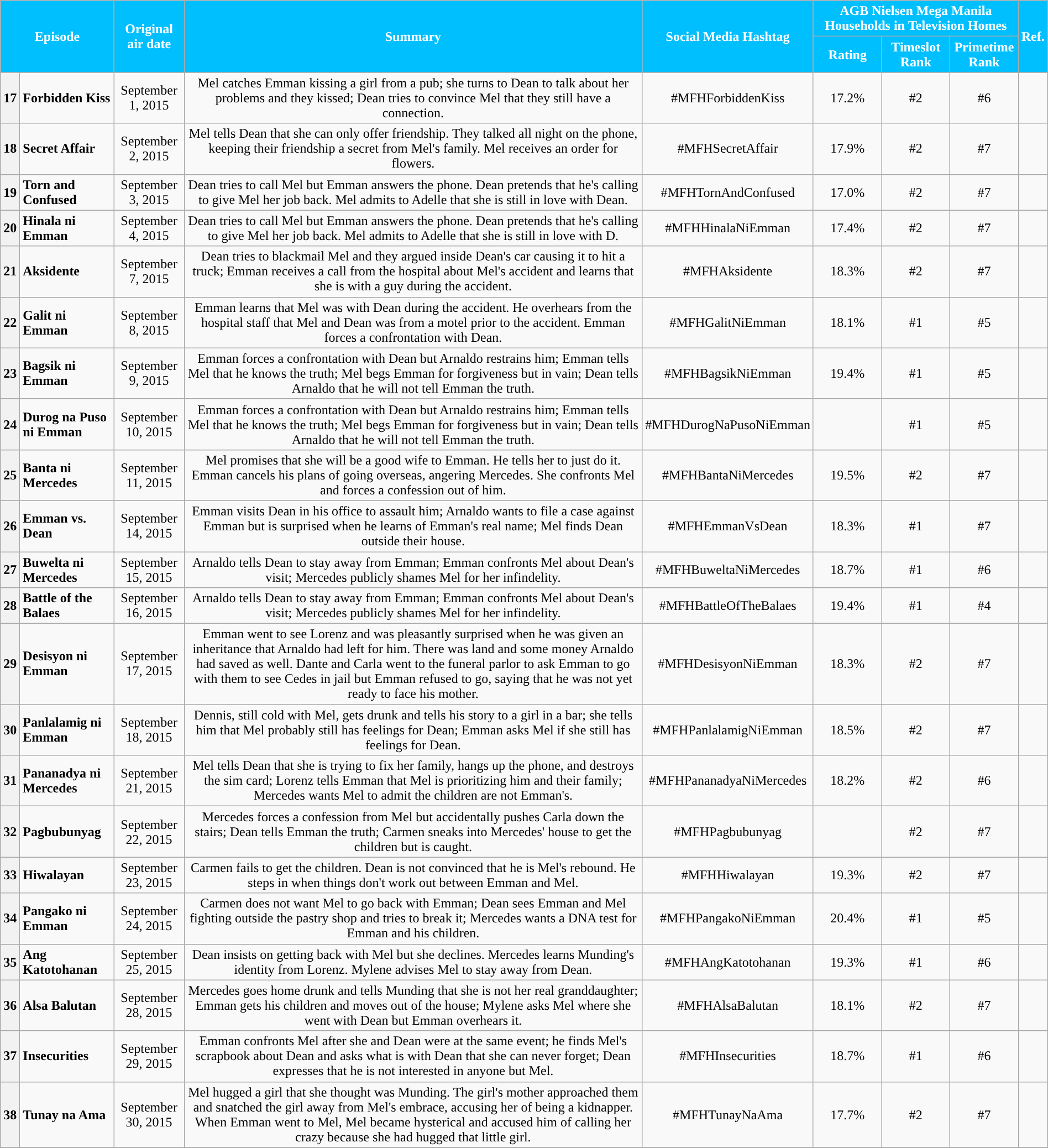<table class="wikitable" style="text-align:center; font-size:100%; line-height:18px;"  width="100%">
<tr>
<th colspan="2" rowspan="2" style="background-color:#00BFFF; color:#ffffff;">Episode</th>
<th style="background:#00BFFF; color:white" rowspan="2">Original air date</th>
<th style="background:#00BFFF; color:white" rowspan="2">Summary</th>
<th style="background:#00BFFF; color:white" rowspan="2">Social Media Hashtag</th>
<th style="background-color:#00BFFF; color:#ffffff;" colspan="3">AGB Nielsen Mega Manila Households in Television Homes</th>
<th rowspan="2" style="background:#00BFFF; color:white">Ref.</th>
</tr>
<tr style="text-align: center style=">
<th style="background-color:#00BFFF; width:75px; color:#ffffff;">Rating</th>
<th style="background-color:#00BFFF; width:75px; color:#ffffff;">Timeslot Rank</th>
<th style="background-color:#00BFFF; width:75px; color:#ffffff;">Primetime Rank</th>
</tr>
<tr>
<th>17</th>
<td style="text-align: left;"><strong>Forbidden Kiss</strong></td>
<td>September 1, 2015</td>
<td>Mel catches Emman kissing a girl from a pub; she turns to Dean to talk about her problems and they kissed; Dean tries to convince Mel that they still have a connection.</td>
<td>#MFHForbiddenKiss</td>
<td>17.2%</td>
<td>#2</td>
<td>#6</td>
<td></td>
</tr>
<tr>
<th>18</th>
<td style="text-align: left;"><strong>Secret Affair</strong></td>
<td>September 2, 2015</td>
<td>Mel tells Dean that she can only offer friendship. They talked all night on the phone, keeping their friendship a secret from Mel's family. Mel receives an order for flowers.</td>
<td>#MFHSecretAffair</td>
<td>17.9%</td>
<td>#2</td>
<td>#7</td>
<td></td>
</tr>
<tr>
<th>19</th>
<td style="text-align: left;"><strong>Torn and Confused</strong></td>
<td>September 3, 2015</td>
<td>Dean tries to call Mel but Emman answers the phone. Dean pretends that he's calling to give Mel her job back. Mel admits to Adelle that she is still in love with Dean.</td>
<td>#MFHTornAndConfused</td>
<td>17.0%</td>
<td>#2</td>
<td>#7</td>
<td></td>
</tr>
<tr>
<th>20</th>
<td style="text-align: left;"><strong>Hinala ni Emman</strong></td>
<td>September 4, 2015</td>
<td>Dean tries to call Mel but Emman answers the phone. Dean pretends that he's calling to give Mel her job back. Mel admits to Adelle that she is still in love with D.</td>
<td>#MFHHinalaNiEmman</td>
<td>17.4%</td>
<td>#2</td>
<td>#7</td>
<td></td>
</tr>
<tr>
<th>21</th>
<td style="text-align: left;"><strong>Aksidente</strong></td>
<td>September 7, 2015</td>
<td>Dean tries to blackmail Mel and they argued inside Dean's car causing it to hit a truck; Emman receives a call from the hospital about Mel's accident and learns that she is with a guy during the accident.</td>
<td>#MFHAksidente</td>
<td>18.3%</td>
<td>#2</td>
<td>#7</td>
<td></td>
</tr>
<tr>
<th>22</th>
<td style="text-align: left;"><strong>Galit ni Emman</strong></td>
<td>September 8, 2015</td>
<td>Emman learns that Mel was with Dean during the accident. He overhears from the hospital staff that Mel and Dean was from a motel prior to the accident. Emman forces a confrontation with Dean.</td>
<td>#MFHGalitNiEmman</td>
<td>18.1%</td>
<td>#1</td>
<td>#5</td>
<td></td>
</tr>
<tr>
<th>23</th>
<td style="text-align: left;"><strong>Bagsik ni Emman</strong></td>
<td>September 9, 2015</td>
<td>Emman forces a confrontation with Dean but Arnaldo restrains him; Emman tells Mel that he knows the truth; Mel begs Emman for forgiveness but in vain; Dean tells Arnaldo that he will not tell Emman the truth.</td>
<td>#MFHBagsikNiEmman</td>
<td>19.4%</td>
<td>#1</td>
<td>#5</td>
<td></td>
</tr>
<tr>
<th>24</th>
<td style="text-align: left;"><strong>Durog na Puso ni Emman</strong></td>
<td>September 10, 2015</td>
<td>Emman forces a confrontation with Dean but Arnaldo restrains him; Emman tells Mel that he knows the truth; Mel begs Emman for forgiveness but in vain; Dean tells Arnaldo that he will not tell Emman the truth.</td>
<td>#MFHDurogNaPusoNiEmman</td>
<td></td>
<td>#1</td>
<td>#5</td>
<td></td>
</tr>
<tr>
<th>25</th>
<td style="text-align: left;"><strong>Banta ni Mercedes</strong></td>
<td>September 11, 2015</td>
<td>Mel promises that she will be a good wife to Emman. He tells her to just do it. Emman cancels his plans of going overseas, angering Mercedes. She confronts Mel and forces a confession out of him.</td>
<td>#MFHBantaNiMercedes</td>
<td>19.5%</td>
<td>#2</td>
<td>#7</td>
<td></td>
</tr>
<tr>
<th>26</th>
<td style="text-align: left;"><strong>Emman vs. Dean</strong></td>
<td>September 14, 2015</td>
<td>Emman visits Dean in his office to assault him; Arnaldo wants to file a case against Emman but is surprised when he learns of Emman's real name; Mel finds Dean outside their house.</td>
<td>#MFHEmmanVsDean</td>
<td>18.3%</td>
<td>#1</td>
<td>#7</td>
<td></td>
</tr>
<tr>
<th>27</th>
<td style="text-align: left;"><strong>Buwelta ni Mercedes</strong></td>
<td>September 15, 2015</td>
<td>Arnaldo tells Dean to stay away from Emman; Emman confronts Mel about Dean's visit; Mercedes publicly shames Mel for her infindelity.</td>
<td>#MFHBuweltaNiMercedes</td>
<td>18.7%</td>
<td>#1</td>
<td>#6</td>
<td></td>
</tr>
<tr>
<th>28</th>
<td style="text-align: left;"><strong>Battle of the Balaes</strong></td>
<td>September 16, 2015</td>
<td>Arnaldo tells Dean to stay away from Emman; Emman confronts Mel about Dean's visit; Mercedes publicly shames Mel for her infindelity.</td>
<td>#MFHBattleOfTheBalaes</td>
<td>19.4%</td>
<td>#1</td>
<td>#4</td>
<td></td>
</tr>
<tr>
<th>29</th>
<td style="text-align: left;"><strong>Desisyon ni Emman</strong></td>
<td>September 17, 2015</td>
<td>Emman went to see Lorenz and was pleasantly surprised when he was given an inheritance that Arnaldo had left for him. There was land and some money Arnaldo had saved as well. Dante and Carla went to the funeral parlor to ask Emman to go with them to see Cedes in jail but Emman refused to go, saying that he was not yet ready to face his mother.</td>
<td>#MFHDesisyonNiEmman</td>
<td>18.3%</td>
<td>#2</td>
<td>#7</td>
<td></td>
</tr>
<tr>
<th>30</th>
<td style="text-align: left;"><strong>Panlalamig ni Emman</strong></td>
<td>September 18, 2015</td>
<td>Dennis, still cold with Mel, gets drunk and tells his story to a girl in a bar; she tells him that Mel probably still has feelings for Dean; Emman asks Mel if she still has feelings for Dean.</td>
<td>#MFHPanlalamigNiEmman</td>
<td>18.5%</td>
<td>#2</td>
<td>#7</td>
<td></td>
</tr>
<tr>
<th>31</th>
<td style="text-align: left;"><strong>Pananadya ni Mercedes</strong></td>
<td>September 21, 2015</td>
<td>Mel tells Dean that she is trying to fix her family, hangs up the phone, and destroys the sim card; Lorenz tells Emman that Mel is prioritizing him and their family; Mercedes wants Mel to admit the children are not Emman's.</td>
<td>#MFHPananadyaNiMercedes</td>
<td>18.2%</td>
<td>#2</td>
<td>#6</td>
<td></td>
</tr>
<tr>
<th>32</th>
<td style="text-align: left;"><strong>Pagbubunyag</strong></td>
<td>September 22, 2015</td>
<td>Mercedes forces a confession from Mel but accidentally pushes Carla down the stairs; Dean tells Emman the truth; Carmen sneaks into Mercedes' house to get the children but is caught.</td>
<td>#MFHPagbubunyag</td>
<td></td>
<td>#2</td>
<td>#7</td>
<td></td>
</tr>
<tr>
<th>33</th>
<td style="text-align: left;"><strong>Hiwalayan</strong></td>
<td>September 23, 2015</td>
<td>Carmen fails to get the children. Dean is not convinced that he is Mel's rebound. He steps in when things don't work out between Emman and Mel.</td>
<td>#MFHHiwalayan</td>
<td>19.3%</td>
<td>#2</td>
<td>#7</td>
<td></td>
</tr>
<tr>
<th>34</th>
<td style="text-align: left;"><strong>Pangako ni Emman</strong></td>
<td>September 24, 2015</td>
<td>Carmen does not want Mel to go back with Emman; Dean sees Emman and Mel fighting outside the pastry shop and tries to break it; Mercedes wants a DNA test for Emman and his children.</td>
<td>#MFHPangakoNiEmman</td>
<td>20.4%</td>
<td>#1</td>
<td>#5</td>
<td></td>
</tr>
<tr>
<th>35</th>
<td style="text-align: left;"><strong>Ang Katotohanan</strong></td>
<td>September 25, 2015</td>
<td>Dean insists on getting back with Mel but she declines. Mercedes learns Munding's identity from Lorenz. Mylene advises Mel to stay away from Dean.</td>
<td>#MFHAngKatotohanan</td>
<td>19.3%</td>
<td>#1</td>
<td>#6</td>
<td></td>
</tr>
<tr>
<th>36</th>
<td style="text-align: left;"><strong>Alsa Balutan</strong></td>
<td>September 28, 2015</td>
<td>Mercedes goes home drunk and tells Munding that she is not her real granddaughter; Emman gets his children and moves out of the house; Mylene asks Mel where she went with Dean but Emman overhears it.</td>
<td>#MFHAlsaBalutan</td>
<td>18.1%</td>
<td>#2</td>
<td>#7</td>
<td></td>
</tr>
<tr>
<th>37</th>
<td style="text-align: left;"><strong>Insecurities</strong></td>
<td>September 29, 2015</td>
<td>Emman confronts Mel after she and Dean were at the same event; he finds Mel's scrapbook about Dean and asks what is with Dean that she can never forget; Dean expresses that he is not interested in anyone but Mel.</td>
<td>#MFHInsecurities</td>
<td>18.7%</td>
<td>#1</td>
<td>#6</td>
<td></td>
</tr>
<tr>
<th>38</th>
<td style="text-align: left;"><strong>Tunay na Ama</strong></td>
<td>September 30, 2015</td>
<td>Mel hugged a girl that she thought was Munding. The girl's mother approached them and snatched the girl away from Mel's embrace, accusing her of being a kidnapper. When Emman went to Mel, Mel became hysterical and accused him of calling her crazy because she had hugged that little girl.</td>
<td>#MFHTunayNaAma</td>
<td>17.7%</td>
<td>#2</td>
<td>#7</td>
<td></td>
</tr>
<tr>
</tr>
</table>
